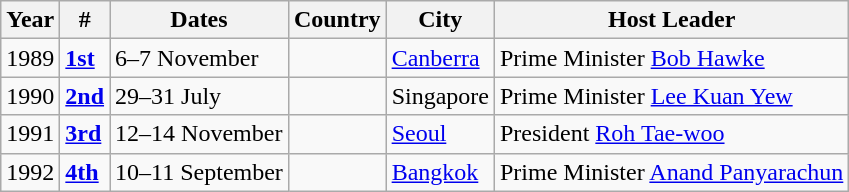<table class="wikitable plainrowheaders sortable">
<tr>
<th>Year</th>
<th>#</th>
<th>Dates</th>
<th>Country</th>
<th>City</th>
<th>Host Leader</th>
</tr>
<tr b>
<td>1989</td>
<td><strong><a href='#'>1st</a></strong></td>
<td>6–7 November</td>
<td></td>
<td><a href='#'>Canberra</a></td>
<td>Prime Minister <a href='#'>Bob Hawke</a></td>
</tr>
<tr>
<td>1990</td>
<td><strong><a href='#'>2nd</a></strong></td>
<td>29–31 July</td>
<td></td>
<td>Singapore</td>
<td>Prime Minister <a href='#'>Lee Kuan Yew</a></td>
</tr>
<tr>
<td>1991</td>
<td><strong><a href='#'>3rd</a></strong></td>
<td>12–14 November</td>
<td></td>
<td><a href='#'>Seoul</a></td>
<td>President <a href='#'>Roh Tae-woo</a></td>
</tr>
<tr>
<td>1992</td>
<td><strong><a href='#'>4th</a></strong></td>
<td>10–11 September</td>
<td></td>
<td><a href='#'>Bangkok</a></td>
<td>Prime Minister <a href='#'>Anand Panyarachun</a></td>
</tr>
</table>
